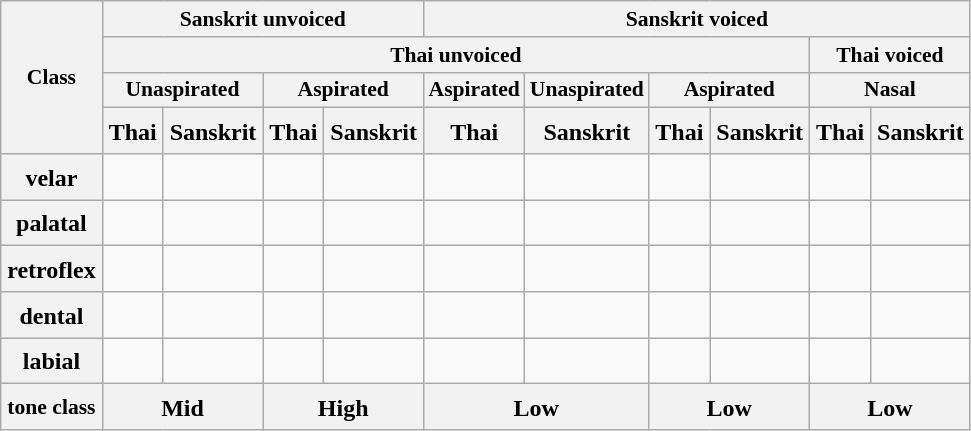<table class="wikitable" style="font-size: 120%;">
<tr align='center' style="font-size: 75%;">
<th rowspan="4">Class</th>
<th colspan="4">Sanskrit unvoiced</th>
<th colspan="6">Sanskrit voiced</th>
</tr>
<tr align='center' style="font-size: 75%;">
<th colspan="8">Thai unvoiced</th>
<th colspan="2">Thai voiced</th>
</tr>
<tr align='center' style="font-size: 75%;">
<th colspan="2">Unaspirated</th>
<th colspan="2">Aspirated</th>
<th colspan="1">Aspirated</th>
<th>Unaspirated</th>
<th colspan="2">Aspirated</th>
<th colspan="2">Nasal</th>
</tr>
<tr>
<th><small>Thai</small></th>
<th><small>Sanskrit</small></th>
<th><small>Thai</small></th>
<th><small>Sanskrit</small></th>
<th><small>Thai</small></th>
<th><small>Sanskrit</small></th>
<th><small>Thai</small></th>
<th><small>Sanskrit</small></th>
<th><small>Thai</small></th>
<th><small>Sanskrit</small></th>
</tr>
<tr>
<th><strong><small>velar</small></strong></th>
<td></td>
<td></td>
<td></td>
<td></td>
<td></td>
<td></td>
<td></td>
<td></td>
<td></td>
<td></td>
</tr>
<tr>
<th><strong><small>palatal</small></strong></th>
<td></td>
<td></td>
<td></td>
<td></td>
<td></td>
<td></td>
<td></td>
<td></td>
<td></td>
<td></td>
</tr>
<tr>
<th><strong><small>retroflex</small></strong></th>
<td></td>
<td></td>
<td></td>
<td></td>
<td></td>
<td></td>
<td></td>
<td></td>
<td></td>
<td></td>
</tr>
<tr>
<th><strong><small>dental</small></strong></th>
<td></td>
<td></td>
<td></td>
<td></td>
<td></td>
<td></td>
<td></td>
<td></td>
<td></td>
<td></td>
</tr>
<tr>
<th><strong><small>labial</small></strong></th>
<td></td>
<td></td>
<td></td>
<td></td>
<td></td>
<td></td>
<td></td>
<td></td>
<td></td>
<td></td>
</tr>
<tr align="center">
<th style="font-size: 75%;"><strong>tone class</strong></th>
<th colspan="2"><small><strong>Mid</strong></small></th>
<th colspan="2"><small><strong>High</strong></small></th>
<th colspan="2"><small><strong>Low</strong></small></th>
<th colspan="2"><small><strong>Low</strong></small></th>
<th colspan="2"><small><strong>Low</strong></small></th>
</tr>
</table>
